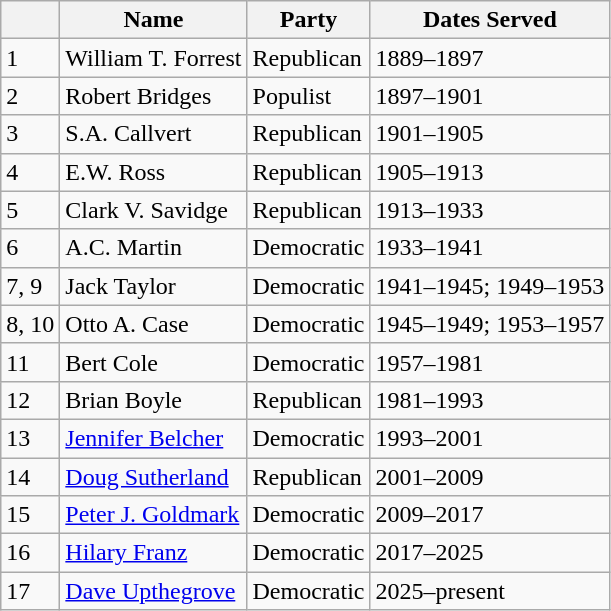<table class="wikitable">
<tr>
<th></th>
<th>Name</th>
<th>Party</th>
<th>Dates Served</th>
</tr>
<tr>
<td>1</td>
<td>William T. Forrest</td>
<td>Republican</td>
<td>1889–1897</td>
</tr>
<tr>
<td>2</td>
<td>Robert Bridges</td>
<td>Populist</td>
<td>1897–1901</td>
</tr>
<tr>
<td>3</td>
<td>S.A. Callvert</td>
<td>Republican</td>
<td>1901–1905</td>
</tr>
<tr>
<td>4</td>
<td>E.W. Ross</td>
<td>Republican</td>
<td>1905–1913</td>
</tr>
<tr>
<td>5</td>
<td>Clark V. Savidge</td>
<td>Republican</td>
<td>1913–1933</td>
</tr>
<tr>
<td>6</td>
<td>A.C. Martin</td>
<td>Democratic</td>
<td>1933–1941</td>
</tr>
<tr>
<td>7, 9</td>
<td>Jack Taylor</td>
<td>Democratic</td>
<td>1941–1945; 1949–1953</td>
</tr>
<tr>
<td>8, 10</td>
<td>Otto A. Case</td>
<td>Democratic</td>
<td>1945–1949; 1953–1957</td>
</tr>
<tr>
<td>11</td>
<td>Bert Cole</td>
<td>Democratic</td>
<td>1957–1981</td>
</tr>
<tr>
<td>12</td>
<td>Brian Boyle</td>
<td>Republican</td>
<td>1981–1993</td>
</tr>
<tr>
<td>13</td>
<td><a href='#'>Jennifer Belcher</a></td>
<td>Democratic</td>
<td>1993–2001</td>
</tr>
<tr>
<td>14</td>
<td><a href='#'>Doug Sutherland</a></td>
<td>Republican</td>
<td>2001–2009</td>
</tr>
<tr>
<td>15</td>
<td><a href='#'>Peter J. Goldmark</a></td>
<td>Democratic</td>
<td>2009–2017</td>
</tr>
<tr>
<td>16</td>
<td><a href='#'>Hilary Franz</a></td>
<td>Democratic</td>
<td>2017–2025</td>
</tr>
<tr>
<td>17</td>
<td><a href='#'>Dave Upthegrove</a></td>
<td>Democratic</td>
<td>2025–present</td>
</tr>
</table>
